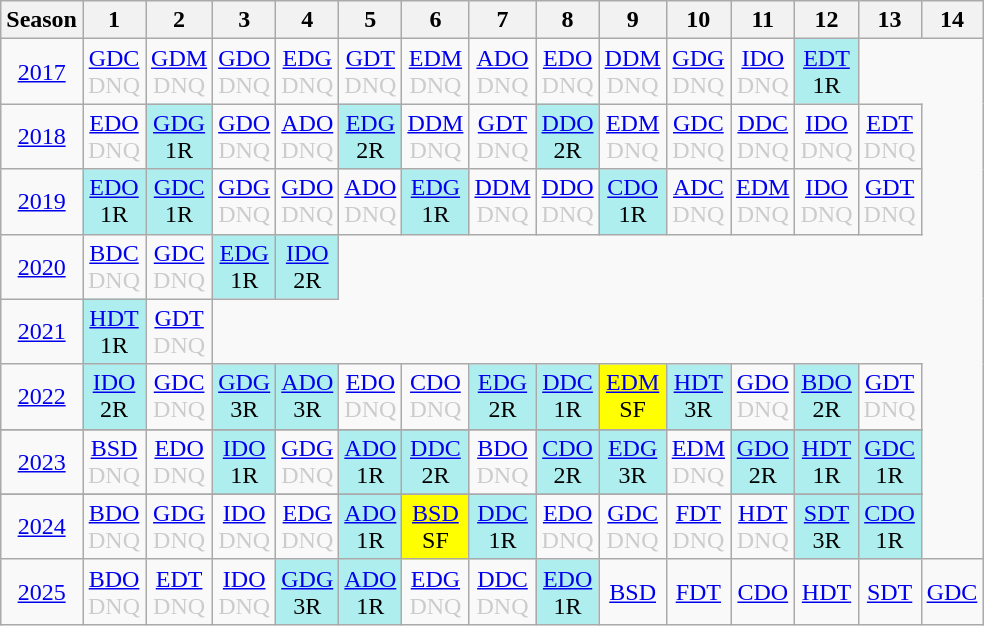<table class="wikitable" style="width:50%; margin:0">
<tr>
<th>Season</th>
<th>1</th>
<th>2</th>
<th>3</th>
<th>4</th>
<th>5</th>
<th>6</th>
<th>7</th>
<th>8</th>
<th>9</th>
<th>10</th>
<th>11</th>
<th>12</th>
<th>13</th>
<th>14</th>
</tr>
<tr>
<td style="text-align:center;"background:#efefef;"><a href='#'>2017</a></td>
<td style="text-align:center; color:#ccc;"><a href='#'>GDC</a><br>DNQ</td>
<td style="text-align:center; color:#ccc;"><a href='#'>GDM</a><br>DNQ</td>
<td style="text-align:center; color:#ccc;"><a href='#'>GDO</a><br>DNQ</td>
<td style="text-align:center; color:#ccc;"><a href='#'>EDG</a><br>DNQ</td>
<td style="text-align:center; color:#ccc;"><a href='#'>GDT</a><br>DNQ</td>
<td style="text-align:center; color:#ccc;"><a href='#'>EDM</a><br>DNQ</td>
<td style="text-align:center; color:#ccc;"><a href='#'>ADO</a><br>DNQ</td>
<td style="text-align:center; color:#ccc;"><a href='#'>EDO</a><br>DNQ</td>
<td style="text-align:center; color:#ccc;"><a href='#'>DDM</a><br>DNQ</td>
<td style="text-align:center; color:#ccc;"><a href='#'>GDG</a><br>DNQ</td>
<td style="text-align:center; color:#ccc;"><a href='#'>IDO</a><br>DNQ</td>
<td style="text-align:center; background:#afeeee;"><a href='#'>EDT</a><br>1R</td>
</tr>
<tr>
<td style="text-align:center;"background:#efefef;"><a href='#'>2018</a></td>
<td style="text-align:center; color:#ccc;"><a href='#'>EDO</a><br>DNQ</td>
<td style="text-align:center; background:#afeeee;"><a href='#'>GDG</a><br>1R</td>
<td style="text-align:center; color:#ccc;"><a href='#'>GDO</a><br>DNQ</td>
<td style="text-align:center; color:#ccc;"><a href='#'>ADO</a><br>DNQ</td>
<td style="text-align:center; background:#afeeee;"><a href='#'>EDG</a><br>2R</td>
<td style="text-align:center; color:#ccc;"><a href='#'>DDM</a><br>DNQ</td>
<td style="text-align:center; color:#ccc;"><a href='#'>GDT</a><br>DNQ</td>
<td style="text-align:center; background:#afeeee;"><a href='#'>DDO</a><br>2R</td>
<td style="text-align:center; color:#ccc;"><a href='#'>EDM</a><br>DNQ</td>
<td style="text-align:center; color:#ccc;"><a href='#'>GDC</a><br>DNQ</td>
<td style="text-align:center; color:#ccc;"><a href='#'>DDC</a><br>DNQ</td>
<td style="text-align:center; color:#ccc;"><a href='#'>IDO</a><br>DNQ</td>
<td style="text-align:center; color:#ccc;"><a href='#'>EDT</a><br>DNQ</td>
</tr>
<tr>
<td style="text-align:center;"background:#efefef;"><a href='#'>2019</a></td>
<td style="text-align:center; background:#afeeee;"><a href='#'>EDO</a><br>1R</td>
<td style="text-align:center; background:#afeeee;"><a href='#'>GDC</a><br>1R</td>
<td style="text-align:center; color:#ccc;"><a href='#'>GDG</a><br>DNQ</td>
<td style="text-align:center; color:#ccc;"><a href='#'>GDO</a><br>DNQ</td>
<td style="text-align:center; color:#ccc;"><a href='#'>ADO</a><br>DNQ</td>
<td style="text-align:center; background:#afeeee;"><a href='#'>EDG</a><br>1R</td>
<td style="text-align:center; color:#ccc;"><a href='#'>DDM</a><br>DNQ</td>
<td style="text-align:center; color:#ccc;"><a href='#'>DDO</a><br>DNQ</td>
<td style="text-align:center; background:#afeeee;"><a href='#'>CDO</a><br>1R</td>
<td style="text-align:center; color:#ccc;"><a href='#'>ADC</a><br>DNQ</td>
<td style="text-align:center; color:#ccc;"><a href='#'>EDM</a><br>DNQ</td>
<td style="text-align:center; color:#ccc;"><a href='#'>IDO</a><br>DNQ</td>
<td style="text-align:center; color:#ccc;"><a href='#'>GDT</a><br>DNQ</td>
</tr>
<tr>
<td style="text-align:center;"background:#efefef;"><a href='#'>2020</a></td>
<td style="text-align:center; color:#ccc;"><a href='#'>BDC</a><br>DNQ</td>
<td style="text-align:center; color:#ccc;"><a href='#'>GDC</a><br>DNQ</td>
<td style="text-align:center; background:#afeeee;"><a href='#'>EDG</a><br>1R</td>
<td style="text-align:center; background:#afeeee;"><a href='#'>IDO</a><br>2R</td>
</tr>
<tr>
<td style="text-align:center;"background:#efefef;"><a href='#'>2021</a></td>
<td style="text-align:center; background:#afeeee;"><a href='#'>HDT</a><br>1R</td>
<td style="text-align:center; color:#ccc;"><a href='#'>GDT</a><br>DNQ</td>
</tr>
<tr>
<td style="text-align:center;"background:#efefef;"><a href='#'>2022</a></td>
<td style="text-align:center; background:#afeeee;"><a href='#'>IDO</a><br>2R</td>
<td style="text-align:center; color:#ccc;"><a href='#'>GDC</a><br>DNQ</td>
<td style="text-align:center; background:#afeeee;"><a href='#'>GDG</a><br>3R</td>
<td style="text-align:center; background:#afeeee;"><a href='#'>ADO</a><br>3R</td>
<td style="text-align:center; color:#ccc;"><a href='#'>EDO</a><br>DNQ</td>
<td style="text-align:center; color:#ccc;"><a href='#'>CDO</a><br>DNQ</td>
<td style="text-align:center; background:#afeeee;"><a href='#'>EDG</a><br>2R</td>
<td style="text-align:center; background:#afeeee;"><a href='#'>DDC</a><br>1R</td>
<td style="text-align:center; background:yellow;"><a href='#'>EDM</a><br>SF</td>
<td style="text-align:center; background:#afeeee;"><a href='#'>HDT</a><br>3R</td>
<td style="text-align:center; color:#ccc;"><a href='#'>GDO</a><br>DNQ</td>
<td style="text-align:center; background:#afeeee;"><a href='#'>BDO</a><br>2R</td>
<td style="text-align:center; color:#ccc;"><a href='#'>GDT</a><br>DNQ</td>
</tr>
<tr>
</tr>
<tr>
<td style="text-align:center;"background:#efefef;"><a href='#'>2023</a></td>
<td style="text-align:center; color:#ccc;"><a href='#'>BSD</a><br>DNQ</td>
<td style="text-align:center; color:#ccc;"><a href='#'>EDO</a><br>DNQ</td>
<td style="text-align:center; background:#afeeee;"><a href='#'>IDO</a><br>1R</td>
<td style="text-align:center; color:#ccc;"><a href='#'>GDG</a><br>DNQ</td>
<td style="text-align:center; background:#afeeee;"><a href='#'>ADO</a><br>1R</td>
<td style="text-align:center; background:#afeeee;"><a href='#'>DDC</a><br>2R</td>
<td style="text-align:center; color:#ccc;"><a href='#'>BDO</a><br>DNQ</td>
<td style="text-align:center; background:#afeeee;"><a href='#'>CDO</a><br>2R</td>
<td style="text-align:center; background:#afeeee;"><a href='#'>EDG</a><br>3R</td>
<td style="text-align:center; color:#ccc;"><a href='#'>EDM</a><br>DNQ</td>
<td style="text-align:center; background:#afeeee;"><a href='#'>GDO</a><br>2R</td>
<td style="text-align:center; background:#afeeee;"><a href='#'>HDT</a><br>1R</td>
<td style="text-align:center; background:#afeeee;"><a href='#'>GDC</a><br>1R</td>
</tr>
<tr>
</tr>
<tr>
<td style="text-align:center;"background:#efefef;"><a href='#'>2024</a></td>
<td style="text-align:center; color:#ccc;"><a href='#'>BDO</a><br>DNQ</td>
<td style="text-align:center; color:#ccc;"><a href='#'>GDG</a><br>DNQ</td>
<td style="text-align:center; color:#ccc;"><a href='#'>IDO</a><br>DNQ</td>
<td style="text-align:center; color:#ccc;"><a href='#'>EDG</a><br>DNQ</td>
<td style="text-align:center; background:#afeeee;"><a href='#'>ADO</a><br>1R</td>
<td style="text-align:center; background:yellow;"><a href='#'>BSD</a><br>SF</td>
<td style="text-align:center; background:#afeeee;"><a href='#'>DDC</a><br>1R</td>
<td style="text-align:center; color:#ccc;"><a href='#'>EDO</a><br>DNQ</td>
<td style="text-align:center; color:#ccc;"><a href='#'>GDC</a><br>DNQ</td>
<td style="text-align:center; color:#ccc;"><a href='#'>FDT</a><br>DNQ</td>
<td style="text-align:center; color:#ccc;"><a href='#'>HDT</a><br>DNQ</td>
<td style="text-align:center; background:#afeeee;"><a href='#'>SDT</a><br>3R</td>
<td style="text-align:center; background:#afeeee;"><a href='#'>CDO</a><br>1R</td>
</tr>
<tr>
<td style="text-align:center;"background:#efefef;"><a href='#'>2025</a></td>
<td style="text-align:center; color:#ccc;"><a href='#'>BDO</a><br>DNQ</td>
<td style="text-align:center; color:#ccc;"><a href='#'>EDT</a><br>DNQ</td>
<td style="text-align:center; color:#ccc;"><a href='#'>IDO</a><br>DNQ</td>
<td style="text-align:center; background:#afeeee;"><a href='#'>GDG</a><br>3R</td>
<td style="text-align:center; background:#afeeee;"><a href='#'>ADO</a><br>1R</td>
<td style="text-align:center; color:#ccc;"><a href='#'>EDG</a><br>DNQ</td>
<td style="text-align:center; color:#ccc;"><a href='#'>DDC</a><br>DNQ</td>
<td style="text-align:center; background:#afeeee;"><a href='#'>EDO</a><br>1R</td>
<td style="text-align:center; color:#ccc;"><a href='#'>BSD</a><br></td>
<td style="text-align:center; color:#ccc;"><a href='#'>FDT</a><br></td>
<td style="text-align:center; color:#ccc;"><a href='#'>CDO</a><br></td>
<td style="text-align:center; color:#ccc;"><a href='#'>HDT</a><br></td>
<td style="text-align:center; color:#ccc;"><a href='#'>SDT</a><br></td>
<td style="text-align:center; color:#ccc;"><a href='#'>GDC</a><br></td>
</tr>
</table>
